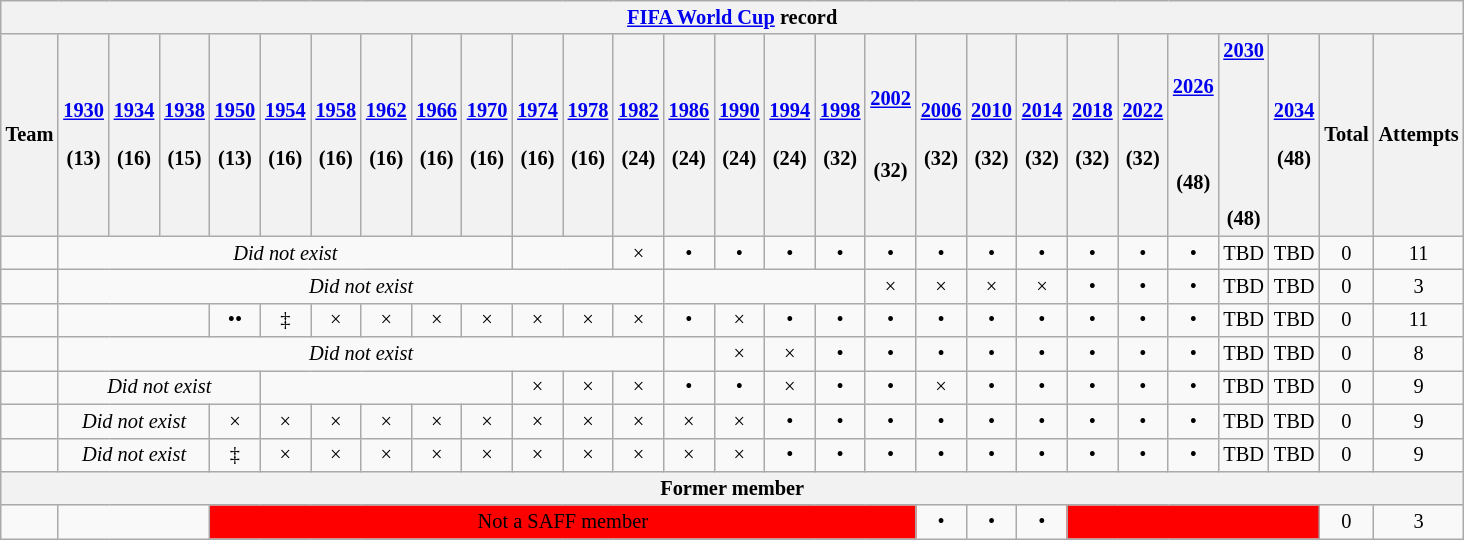<table class="wikitable" style="text-align:center; font-size:85%;">
<tr>
<th colspan=28><a href='#'>FIFA World Cup</a> record</th>
</tr>
<tr>
<th>Team</th>
<th><a href='#'>1930</a><br><br>(13)</th>
<th><a href='#'>1934</a><br><br>(16)</th>
<th><a href='#'>1938</a><br><br>(15)</th>
<th><a href='#'>1950</a><br><br>(13)</th>
<th><a href='#'>1954</a><br><br>(16)</th>
<th><a href='#'>1958</a><br><br>(16)</th>
<th><a href='#'>1962</a><br><br>(16)</th>
<th><a href='#'>1966</a><br><br>(16)</th>
<th><a href='#'>1970</a><br><br>(16)</th>
<th><a href='#'>1974</a><br><br>(16)</th>
<th><a href='#'>1978</a><br><br>(16)</th>
<th><a href='#'>1982</a><br><br>(24)</th>
<th><a href='#'>1986</a><br><br>(24)</th>
<th><a href='#'>1990</a><br><br>(24)</th>
<th><a href='#'>1994</a><br><br>(24)</th>
<th><a href='#'>1998</a><br><br>(32)</th>
<th><a href='#'>2002</a><br><br><br>(32)</th>
<th><a href='#'>2006</a><br><br>(32)</th>
<th><a href='#'>2010</a><br><br>(32)</th>
<th><a href='#'>2014</a><br><br>(32)</th>
<th><a href='#'>2018</a><br><br>(32)</th>
<th><a href='#'>2022</a><br><br>(32)</th>
<th><a href='#'>2026</a><br><br><br><br>(48)</th>
<th><a href='#'>2030</a><br><br><br><br><br><br><br>(48)</th>
<th><a href='#'>2034</a><br><br>(48)</th>
<th>Total</th>
<th>Attempts</th>
</tr>
<tr>
<td align=left></td>
<td colspan=9><em>Did not exist</em></td>
<td colspan="2"></td>
<td>×</td>
<td>•</td>
<td>•</td>
<td>•</td>
<td>•</td>
<td>•</td>
<td>•</td>
<td>•</td>
<td>•</td>
<td>•</td>
<td>•</td>
<td>•</td>
<td>TBD</td>
<td>TBD</td>
<td>0</td>
<td>11</td>
</tr>
<tr>
<td align=left></td>
<td colspan="12"><em>Did not exist</em></td>
<td colspan="4"></td>
<td>×</td>
<td>×</td>
<td>×</td>
<td>×</td>
<td>•</td>
<td>•</td>
<td>•</td>
<td>TBD</td>
<td>TBD</td>
<td>0</td>
<td>3</td>
</tr>
<tr>
<td align=left></td>
<td colspan="3"></td>
<td>••</td>
<td>‡</td>
<td>×</td>
<td>×</td>
<td>×</td>
<td>×</td>
<td>×</td>
<td>×</td>
<td>×</td>
<td>•</td>
<td>×</td>
<td>•</td>
<td>•</td>
<td>•</td>
<td>•</td>
<td>•</td>
<td>•</td>
<td>•</td>
<td>•</td>
<td>•</td>
<td>TBD</td>
<td>TBD</td>
<td>0</td>
<td>11</td>
</tr>
<tr>
<td align=left></td>
<td colspan="12"><em>Did not exist</em></td>
<td></td>
<td>×</td>
<td>×</td>
<td>•</td>
<td>•</td>
<td>•</td>
<td>•</td>
<td>•</td>
<td>•</td>
<td>•</td>
<td>•</td>
<td>TBD</td>
<td>TBD</td>
<td>0</td>
<td>8</td>
</tr>
<tr>
<td align=left></td>
<td colspan="4"><em>Did not exist</em></td>
<td colspan="5"></td>
<td>×</td>
<td>×</td>
<td>×</td>
<td>•</td>
<td>•</td>
<td>×</td>
<td>•</td>
<td>•</td>
<td>×</td>
<td>•</td>
<td>•</td>
<td>•</td>
<td>•</td>
<td>•</td>
<td>TBD</td>
<td>TBD</td>
<td>0</td>
<td>9</td>
</tr>
<tr>
<td align=left></td>
<td colspan=3><em>Did not exist</em></td>
<td>×</td>
<td>×</td>
<td>×</td>
<td>×</td>
<td>×</td>
<td>×</td>
<td>×</td>
<td>×</td>
<td>×</td>
<td>×</td>
<td>×</td>
<td>•</td>
<td>•</td>
<td>•</td>
<td>•</td>
<td>•</td>
<td>•</td>
<td>•</td>
<td>•</td>
<td>•</td>
<td>TBD</td>
<td>TBD</td>
<td>0</td>
<td>9</td>
</tr>
<tr>
<td align=left></td>
<td colspan="3"><em>Did not exist</em></td>
<td>‡</td>
<td>×</td>
<td>×</td>
<td>×</td>
<td>×</td>
<td>×</td>
<td>×</td>
<td>×</td>
<td>×</td>
<td>×</td>
<td>×</td>
<td>•</td>
<td>•</td>
<td>•</td>
<td>•</td>
<td>•</td>
<td>•</td>
<td>•</td>
<td>•</td>
<td>•</td>
<td>TBD</td>
<td>TBD</td>
<td>0</td>
<td>9</td>
</tr>
<tr>
<th colspan="28">Former member</th>
</tr>
<tr>
<td align=left></td>
<td colspan="3"></td>
<td colspan=14 bgcolor=red>Not a SAFF member</td>
<td>•</td>
<td>•</td>
<td>•</td>
<td colspan="5" bgcolor="red"></td>
<td>0</td>
<td>3</td>
</tr>
</table>
